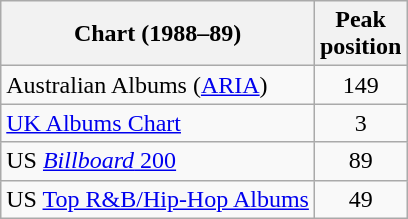<table class="wikitable sortable">
<tr>
<th>Chart (1988–89)</th>
<th>Peak<br>position</th>
</tr>
<tr>
<td>Australian Albums (<a href='#'>ARIA</a>)</td>
<td style="text-align:center;">149</td>
</tr>
<tr>
<td><a href='#'>UK Albums Chart</a></td>
<td style="text-align:center;">3</td>
</tr>
<tr>
<td>US <a href='#'><em>Billboard</em> 200</a></td>
<td style="text-align:center;">89</td>
</tr>
<tr>
<td>US <a href='#'>Top R&B/Hip-Hop Albums</a></td>
<td style="text-align:center;">49</td>
</tr>
</table>
